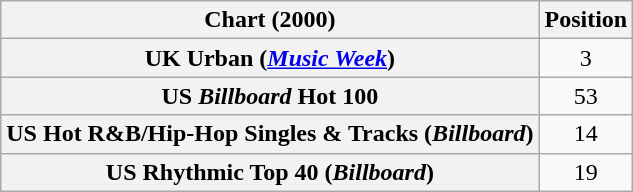<table class="wikitable sortable plainrowheaders" style="text-align:center">
<tr>
<th scope="col">Chart (2000)</th>
<th scope="col">Position</th>
</tr>
<tr>
<th scope="row">UK Urban (<em><a href='#'>Music Week</a></em>)</th>
<td>3</td>
</tr>
<tr>
<th scope="row">US <em>Billboard</em> Hot 100</th>
<td>53</td>
</tr>
<tr>
<th scope="row">US Hot R&B/Hip-Hop Singles & Tracks (<em>Billboard</em>)</th>
<td>14</td>
</tr>
<tr>
<th scope="row">US Rhythmic Top 40 (<em>Billboard</em>)</th>
<td>19</td>
</tr>
</table>
